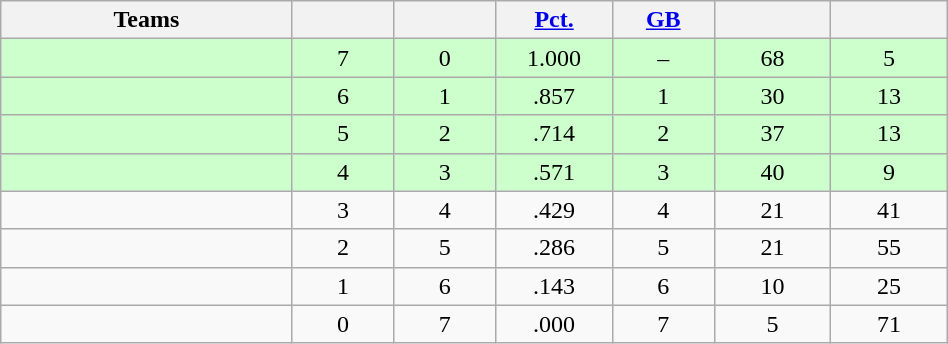<table class="wikitable" width="50%" style="text-align:center;">
<tr>
<th width="20%">Teams</th>
<th width="7%"></th>
<th width="7%"></th>
<th width="8%"><a href='#'>Pct.</a></th>
<th width="7%"><a href='#'>GB</a></th>
<th width="8%"></th>
<th width="8%"></th>
</tr>
<tr bgcolor="#CCFFCC">
<td align=left></td>
<td>7</td>
<td>0</td>
<td>1.000</td>
<td>–</td>
<td>68</td>
<td>5</td>
</tr>
<tr bgcolor="#CCFFCC">
<td align=left></td>
<td>6</td>
<td>1</td>
<td>.857</td>
<td>1</td>
<td>30</td>
<td>13</td>
</tr>
<tr bgcolor="#CCFFCC">
<td align=left></td>
<td>5</td>
<td>2</td>
<td>.714</td>
<td>2</td>
<td>37</td>
<td>13</td>
</tr>
<tr bgcolor="#CCFFCC">
<td align=left></td>
<td>4</td>
<td>3</td>
<td>.571</td>
<td>3</td>
<td>40</td>
<td>9</td>
</tr>
<tr>
<td align=left></td>
<td>3</td>
<td>4</td>
<td>.429</td>
<td>4</td>
<td>21</td>
<td>41</td>
</tr>
<tr>
<td align=left></td>
<td>2</td>
<td>5</td>
<td>.286</td>
<td>5</td>
<td>21</td>
<td>55</td>
</tr>
<tr>
<td align=left></td>
<td>1</td>
<td>6</td>
<td>.143</td>
<td>6</td>
<td>10</td>
<td>25</td>
</tr>
<tr>
<td align=left></td>
<td>0</td>
<td>7</td>
<td>.000</td>
<td>7</td>
<td>5</td>
<td>71</td>
</tr>
</table>
